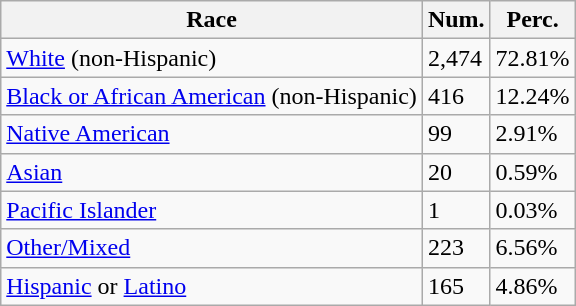<table class="wikitable">
<tr>
<th>Race</th>
<th>Num.</th>
<th>Perc.</th>
</tr>
<tr>
<td><a href='#'>White</a> (non-Hispanic)</td>
<td>2,474</td>
<td>72.81%</td>
</tr>
<tr>
<td><a href='#'>Black or African American</a> (non-Hispanic)</td>
<td>416</td>
<td>12.24%</td>
</tr>
<tr>
<td><a href='#'>Native American</a></td>
<td>99</td>
<td>2.91%</td>
</tr>
<tr>
<td><a href='#'>Asian</a></td>
<td>20</td>
<td>0.59%</td>
</tr>
<tr>
<td><a href='#'>Pacific Islander</a></td>
<td>1</td>
<td>0.03%</td>
</tr>
<tr>
<td><a href='#'>Other/Mixed</a></td>
<td>223</td>
<td>6.56%</td>
</tr>
<tr>
<td><a href='#'>Hispanic</a> or <a href='#'>Latino</a></td>
<td>165</td>
<td>4.86%</td>
</tr>
</table>
